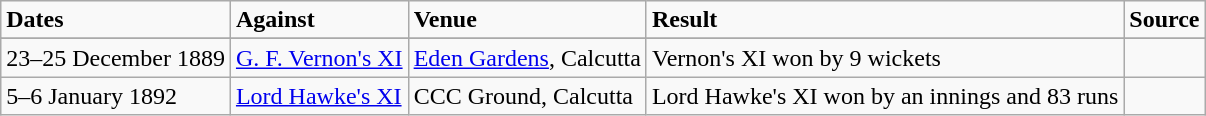<table class="wikitable" style="text-align: left">
<tr>
<td><strong>Dates</strong></td>
<td><strong>Against</strong></td>
<td><strong>Venue</strong></td>
<td><strong>Result</strong></td>
<td><strong>Source</strong></td>
</tr>
<tr>
</tr>
<tr>
<td>23–25 December 1889</td>
<td> <a href='#'>G. F. Vernon's XI</a></td>
<td><a href='#'>Eden Gardens</a>, Calcutta</td>
<td>Vernon's XI won by 9 wickets</td>
<td></td>
</tr>
<tr>
<td>5–6 January 1892</td>
<td> <a href='#'>Lord Hawke's XI</a></td>
<td>CCC Ground, Calcutta</td>
<td>Lord Hawke's XI won by an innings and 83 runs</td>
<td></td>
</tr>
</table>
